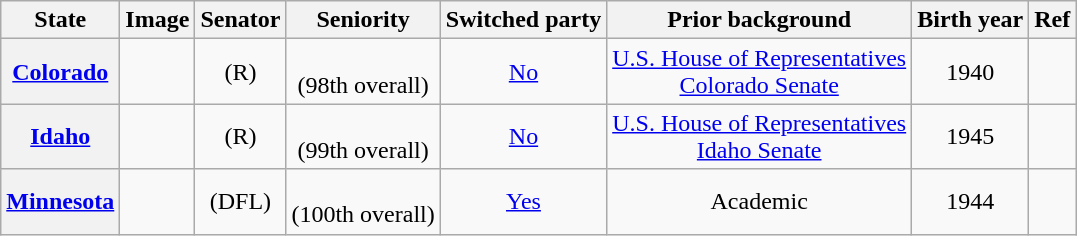<table class="sortable wikitable" style="text-align:center">
<tr>
<th>State</th>
<th>Image</th>
<th>Senator</th>
<th>Seniority</th>
<th>Switched party</th>
<th>Prior background</th>
<th>Birth year</th>
<th>Ref</th>
</tr>
<tr>
<th><a href='#'>Colorado</a></th>
<td></td>
<td> (R)</td>
<td><br>(98th overall)</td>
<td><a href='#'>No</a><br></td>
<td><a href='#'>U.S. House of Representatives</a><br><a href='#'>Colorado Senate</a></td>
<td>1940</td>
<td></td>
</tr>
<tr>
<th><a href='#'>Idaho</a></th>
<td></td>
<td> (R)</td>
<td><br>(99th overall)</td>
<td><a href='#'>No</a><br></td>
<td><a href='#'>U.S. House of Representatives</a><br><a href='#'>Idaho Senate</a></td>
<td>1945</td>
<td></td>
</tr>
<tr>
<th><a href='#'>Minnesota</a></th>
<td></td>
<td> (DFL)</td>
<td><br>(100th overall)</td>
<td><a href='#'>Yes</a><br></td>
<td>Academic</td>
<td>1944</td>
<td></td>
</tr>
</table>
